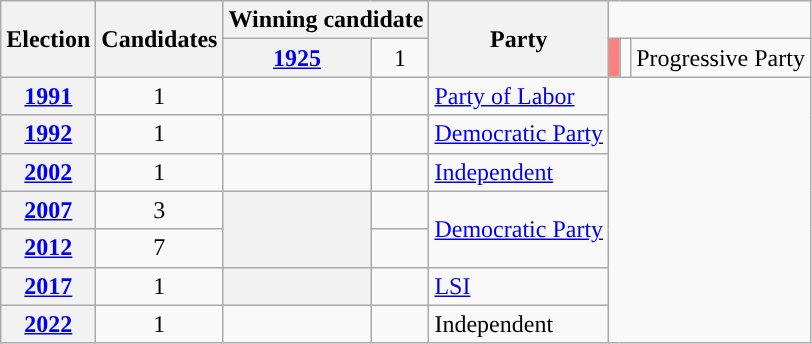<table class="wikitable sortable" style="text-align:right;">
<tr>
<th scope="col" rowspan="2">Election</th>
<th scope="col" rowspan="2">Candidates</th>
<th colspan="2">Winning candidate</th>
<th scope="col" rowspan="2">Party</th>
</tr>
<tr>
<th scope="row"><a href='#'>1925</a></th>
<td style="text-align:center;">1</td>
<td style="background:#ff8080; color:white;"></td>
<td style="text-align:left;"></td>
<td style="text-align:left;">Progressive Party</td>
</tr>
<tr>
<th scope="row"><a href='#'>1991</a></th>
<td style="text-align:center;">1</td>
<td style="background:"></td>
<td style="text-align:left;"></td>
<td style="text-align:left;"><a href='#'>Party of Labor</a></td>
</tr>
<tr>
<th scope="row"><a href='#'>1992</a></th>
<td style="text-align:center;">1</td>
<td style="background:"></td>
<td style="text-align:left;"></td>
<td style="text-align:left;"><a href='#'>Democratic Party</a></td>
</tr>
<tr>
<th scope="row"><a href='#'>2002</a></th>
<td style="text-align:center;">1</td>
<td style="background:"></td>
<td style="text-align:left;"></td>
<td style="text-align:left;"><a href='#'>Independent</a></td>
</tr>
<tr>
<th scope="row"><a href='#'>2007</a></th>
<td style="text-align:center;">3</td>
<th rowspan="2" style="background:"></th>
<td style="text-align:left;"></td>
<td rowspan="2" style="text-align:left;"><a href='#'>Democratic Party</a></td>
</tr>
<tr>
<th scope="row"><a href='#'>2012</a></th>
<td style="text-align:center;">7</td>
<td style="text-align:left;"></td>
</tr>
<tr>
<th scope="row"><a href='#'>2017</a></th>
<td style="text-align:center;">1</td>
<th style="background:"></th>
<td style="text-align:left;"></td>
<td style="text-align:left;"><a href='#'>LSI</a></td>
</tr>
<tr>
<th scope="row"><a href='#'>2022</a></th>
<td style="text-align:center;">1</td>
<td style="background:"></td>
<td style="text-align:left;"></td>
<td style="text-align:left;">Independent</td>
</tr>
</table>
